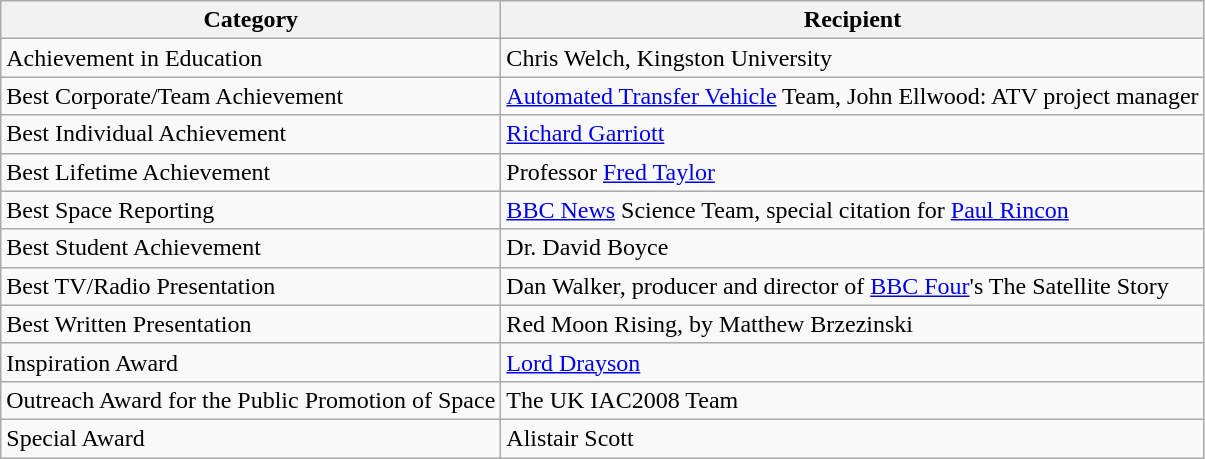<table class="wikitable">
<tr>
<th>Category</th>
<th>Recipient</th>
</tr>
<tr>
<td>Achievement in Education</td>
<td>Chris Welch, Kingston University</td>
</tr>
<tr>
<td>Best Corporate/Team Achievement</td>
<td><a href='#'>Automated Transfer Vehicle</a> Team, John Ellwood: ATV project manager</td>
</tr>
<tr>
<td>Best Individual Achievement</td>
<td><a href='#'>Richard Garriott</a></td>
</tr>
<tr>
<td>Best Lifetime Achievement</td>
<td>Professor <a href='#'>Fred Taylor</a></td>
</tr>
<tr>
<td>Best Space Reporting</td>
<td><a href='#'>BBC News</a> Science Team, special citation for <a href='#'>Paul Rincon</a></td>
</tr>
<tr>
<td>Best Student Achievement</td>
<td>Dr. David Boyce</td>
</tr>
<tr>
<td>Best TV/Radio Presentation</td>
<td>Dan Walker, producer and director of <a href='#'>BBC Four</a>'s The Satellite Story</td>
</tr>
<tr>
<td>Best Written Presentation</td>
<td>Red Moon Rising, by Matthew Brzezinski</td>
</tr>
<tr>
<td>Inspiration Award</td>
<td><a href='#'>Lord Drayson</a></td>
</tr>
<tr>
<td>Outreach Award for the Public Promotion of Space</td>
<td>The UK IAC2008 Team</td>
</tr>
<tr>
<td>Special Award</td>
<td>Alistair Scott</td>
</tr>
</table>
